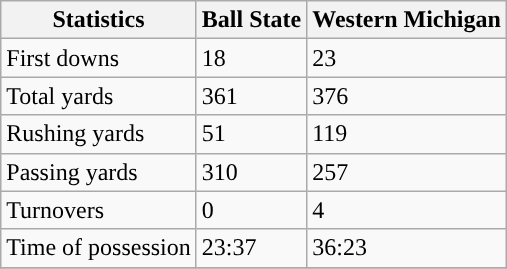<table class="wikitable">
<tr>
<th>Statistics</th>
<th>Ball State</th>
<th>Western Michigan</th>
</tr>
<tr>
<td>First downs</td>
<td>18</td>
<td>23</td>
</tr>
<tr>
<td>Total yards</td>
<td>361</td>
<td>376</td>
</tr>
<tr>
<td>Rushing yards</td>
<td>51</td>
<td>119</td>
</tr>
<tr>
<td>Passing yards</td>
<td>310</td>
<td>257</td>
</tr>
<tr>
<td>Turnovers</td>
<td>0</td>
<td>4</td>
</tr>
<tr>
<td>Time of possession</td>
<td>23:37</td>
<td>36:23</td>
</tr>
<tr>
</tr>
</table>
